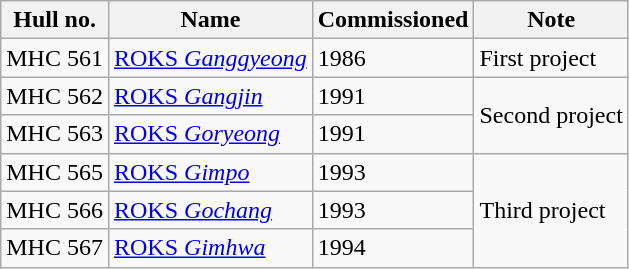<table class=wikitable>
<tr>
<th>Hull no.</th>
<th>Name</th>
<th>Commissioned</th>
<th>Note</th>
</tr>
<tr>
<td>MHC 561</td>
<td><a href='#'>ROKS <em>Ganggyeong</em></a></td>
<td>1986</td>
<td>First project</td>
</tr>
<tr>
<td>MHC 562</td>
<td><a href='#'>ROKS <em>Gangjin</em></a></td>
<td>1991</td>
<td rowspan=2>Second project</td>
</tr>
<tr>
<td>MHC 563</td>
<td><a href='#'>ROKS <em>Goryeong</em></a></td>
<td>1991</td>
</tr>
<tr>
<td>MHC 565</td>
<td><a href='#'>ROKS <em>Gimpo</em></a></td>
<td>1993</td>
<td rowspan=3>Third project</td>
</tr>
<tr>
<td>MHC 566</td>
<td><a href='#'>ROKS <em>Gochang</em></a></td>
<td>1993</td>
</tr>
<tr>
<td>MHC 567</td>
<td><a href='#'>ROKS <em>Gimhwa</em></a></td>
<td>1994</td>
</tr>
</table>
